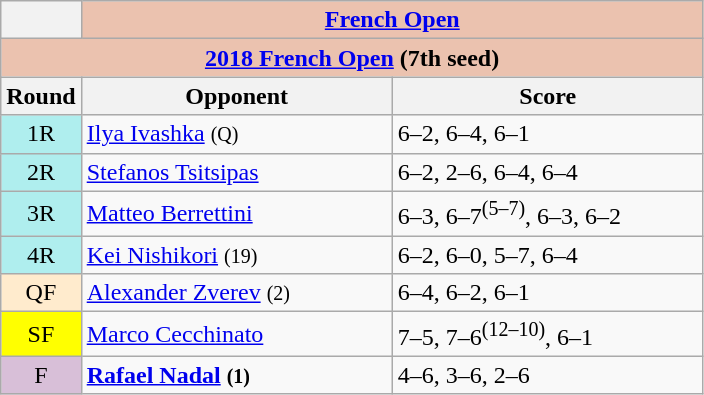<table class="wikitable collapsible collapsed">
<tr>
<th></th>
<th colspan=2 style="background:#ebc2af;"><a href='#'>French Open</a></th>
</tr>
<tr>
<th colspan=3 style="background:#ebc2af;"><a href='#'>2018 French Open</a> (7th seed)</th>
</tr>
<tr>
<th width=15>Round</th>
<th width=200>Opponent</th>
<th width=200>Score</th>
</tr>
<tr>
<td style="text-align:center; background:#afeeee;">1R</td>
<td> <a href='#'>Ilya Ivashka</a> <small>(Q)</small></td>
<td>6–2, 6–4, 6–1</td>
</tr>
<tr>
<td style="text-align:center; background:#afeeee;">2R</td>
<td> <a href='#'>Stefanos Tsitsipas</a></td>
<td>6–2, 2–6, 6–4, 6–4</td>
</tr>
<tr>
<td style="text-align:center; background:#afeeee;">3R</td>
<td> <a href='#'>Matteo Berrettini</a></td>
<td>6–3, 6–7<sup>(5–7)</sup>, 6–3, 6–2</td>
</tr>
<tr>
<td style="text-align:center; background:#afeeee;">4R</td>
<td> <a href='#'>Kei Nishikori</a> <small>(19)</small></td>
<td>6–2, 6–0, 5–7, 6–4</td>
</tr>
<tr>
<td style="text-align:center; background:#ffebcd;">QF</td>
<td> <a href='#'>Alexander Zverev</a> <small>(2)</small></td>
<td>6–4, 6–2, 6–1</td>
</tr>
<tr>
<td style="text-align:center; background:yellow;">SF</td>
<td> <a href='#'>Marco Cecchinato</a></td>
<td>7–5, 7–6<sup>(12–10)</sup>, 6–1</td>
</tr>
<tr>
<td style="text-align:center; background:thistle;">F</td>
<td><strong> <a href='#'>Rafael Nadal</a> <small>(1)</small></strong></td>
<td>4–6, 3–6, 2–6</td>
</tr>
</table>
